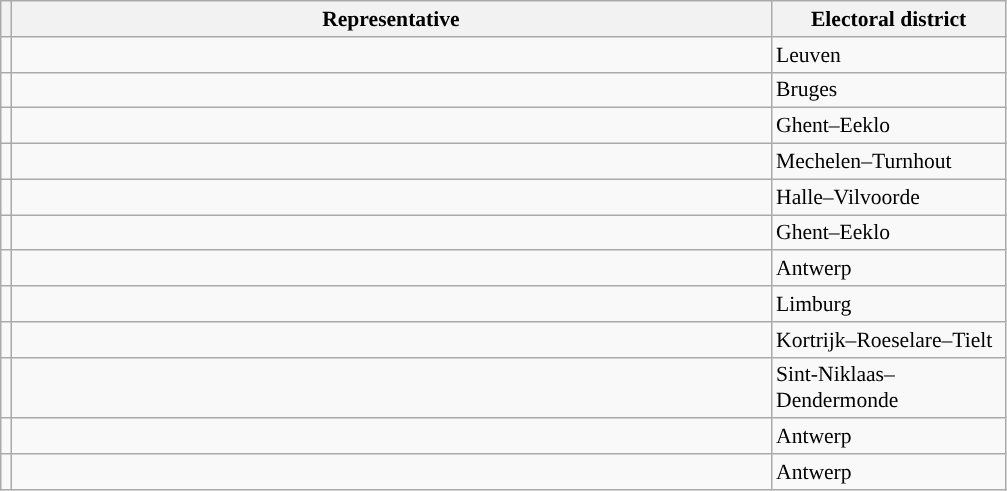<table class="sortable wikitable" style="text-align:left; font-size:90%;">
<tr>
<th></th>
<th width="500">Representative</th>
<th width="150">Electoral district</th>
</tr>
<tr>
<td></td>
<td align=left></td>
<td>Leuven</td>
</tr>
<tr>
<td></td>
<td align=left></td>
<td>Bruges</td>
</tr>
<tr>
<td></td>
<td align=left></td>
<td>Ghent–Eeklo</td>
</tr>
<tr>
<td></td>
<td align=left></td>
<td>Mechelen–Turnhout</td>
</tr>
<tr>
<td></td>
<td align=left></td>
<td>Halle–Vilvoorde</td>
</tr>
<tr>
<td></td>
<td align=left></td>
<td>Ghent–Eeklo</td>
</tr>
<tr>
<td></td>
<td align=left></td>
<td>Antwerp</td>
</tr>
<tr>
<td></td>
<td align=left></td>
<td>Limburg</td>
</tr>
<tr>
<td></td>
<td align=left></td>
<td>Kortrijk–Roeselare–Tielt</td>
</tr>
<tr>
<td></td>
<td align=left></td>
<td>Sint-Niklaas–Dendermonde</td>
</tr>
<tr>
<td></td>
<td align=left></td>
<td>Antwerp</td>
</tr>
<tr>
<td></td>
<td align=left></td>
<td>Antwerp</td>
</tr>
</table>
